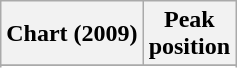<table class="wikitable sortable plainrowheaders">
<tr>
<th>Chart (2009)</th>
<th>Peak<br>position</th>
</tr>
<tr>
</tr>
<tr>
</tr>
<tr>
</tr>
<tr>
</tr>
<tr>
</tr>
<tr>
</tr>
<tr>
</tr>
<tr>
</tr>
</table>
